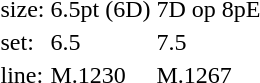<table style="margin-left:40px;">
<tr>
<td>size:</td>
<td>6.5pt (6D)</td>
<td>7D op 8pE</td>
</tr>
<tr>
<td>set:</td>
<td>6.5</td>
<td>7.5</td>
</tr>
<tr>
<td>line:</td>
<td>M.1230</td>
<td>M.1267</td>
</tr>
</table>
